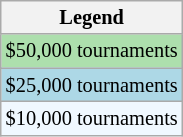<table class="wikitable" style="font-size:85%">
<tr>
<th>Legend</th>
</tr>
<tr bgcolor="#ADDFAD">
<td>$50,000 tournaments</td>
</tr>
<tr bgcolor="lightblue">
<td>$25,000 tournaments</td>
</tr>
<tr bgcolor="#f0f8ff">
<td>$10,000 tournaments</td>
</tr>
</table>
